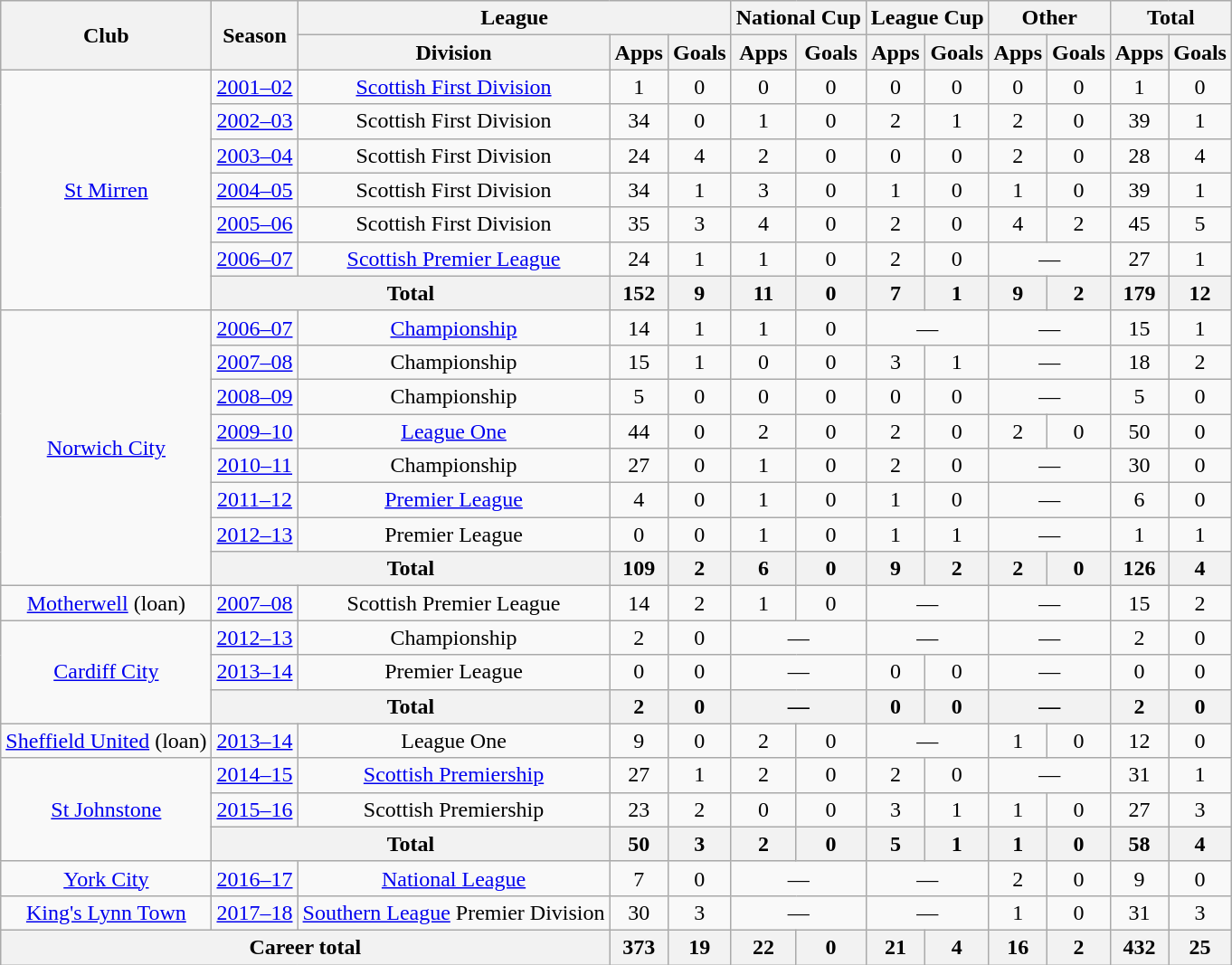<table class=wikitable style="text-align: center">
<tr>
<th rowspan=2>Club</th>
<th rowspan=2>Season</th>
<th colspan=3>League</th>
<th colspan=2>National Cup</th>
<th colspan=2>League Cup</th>
<th colspan=2>Other</th>
<th colspan=2>Total</th>
</tr>
<tr>
<th>Division</th>
<th>Apps</th>
<th>Goals</th>
<th>Apps</th>
<th>Goals</th>
<th>Apps</th>
<th>Goals</th>
<th>Apps</th>
<th>Goals</th>
<th>Apps</th>
<th>Goals</th>
</tr>
<tr>
<td rowspan=7><a href='#'>St Mirren</a></td>
<td><a href='#'>2001–02</a></td>
<td><a href='#'>Scottish First Division</a></td>
<td>1</td>
<td>0</td>
<td>0</td>
<td>0</td>
<td>0</td>
<td>0</td>
<td>0</td>
<td>0</td>
<td>1</td>
<td>0</td>
</tr>
<tr>
<td><a href='#'>2002–03</a></td>
<td>Scottish First Division</td>
<td>34</td>
<td>0</td>
<td>1</td>
<td>0</td>
<td>2</td>
<td>1</td>
<td>2</td>
<td>0</td>
<td>39</td>
<td>1</td>
</tr>
<tr>
<td><a href='#'>2003–04</a></td>
<td>Scottish First Division</td>
<td>24</td>
<td>4</td>
<td>2</td>
<td>0</td>
<td>0</td>
<td>0</td>
<td>2</td>
<td>0</td>
<td>28</td>
<td>4</td>
</tr>
<tr>
<td><a href='#'>2004–05</a></td>
<td>Scottish First Division</td>
<td>34</td>
<td>1</td>
<td>3</td>
<td>0</td>
<td>1</td>
<td>0</td>
<td>1</td>
<td>0</td>
<td>39</td>
<td>1</td>
</tr>
<tr>
<td><a href='#'>2005–06</a></td>
<td>Scottish First Division</td>
<td>35</td>
<td>3</td>
<td>4</td>
<td>0</td>
<td>2</td>
<td>0</td>
<td>4</td>
<td>2</td>
<td>45</td>
<td>5</td>
</tr>
<tr>
<td><a href='#'>2006–07</a></td>
<td><a href='#'>Scottish Premier League</a></td>
<td>24</td>
<td>1</td>
<td>1</td>
<td>0</td>
<td>2</td>
<td>0</td>
<td colspan=2>—</td>
<td>27</td>
<td>1</td>
</tr>
<tr>
<th colspan=2>Total</th>
<th>152</th>
<th>9</th>
<th>11</th>
<th>0</th>
<th>7</th>
<th>1</th>
<th>9</th>
<th>2</th>
<th>179</th>
<th>12</th>
</tr>
<tr>
<td rowspan=8><a href='#'>Norwich City</a></td>
<td><a href='#'>2006–07</a></td>
<td><a href='#'>Championship</a></td>
<td>14</td>
<td>1</td>
<td>1</td>
<td>0</td>
<td colspan=2>—</td>
<td colspan=2>—</td>
<td>15</td>
<td>1</td>
</tr>
<tr>
<td><a href='#'>2007–08</a></td>
<td>Championship</td>
<td>15</td>
<td>1</td>
<td>0</td>
<td>0</td>
<td>3</td>
<td>1</td>
<td colspan=2>—</td>
<td>18</td>
<td>2</td>
</tr>
<tr>
<td><a href='#'>2008–09</a></td>
<td>Championship</td>
<td>5</td>
<td>0</td>
<td>0</td>
<td>0</td>
<td>0</td>
<td>0</td>
<td colspan=2>—</td>
<td>5</td>
<td>0</td>
</tr>
<tr>
<td><a href='#'>2009–10</a></td>
<td><a href='#'>League One</a></td>
<td>44</td>
<td>0</td>
<td>2</td>
<td>0</td>
<td>2</td>
<td>0</td>
<td>2</td>
<td>0</td>
<td>50</td>
<td>0</td>
</tr>
<tr>
<td><a href='#'>2010–11</a></td>
<td>Championship</td>
<td>27</td>
<td>0</td>
<td>1</td>
<td>0</td>
<td>2</td>
<td>0</td>
<td colspan=2>—</td>
<td>30</td>
<td>0</td>
</tr>
<tr>
<td><a href='#'>2011–12</a></td>
<td><a href='#'>Premier League</a></td>
<td>4</td>
<td>0</td>
<td>1</td>
<td>0</td>
<td>1</td>
<td>0</td>
<td colspan=2>—</td>
<td>6</td>
<td>0</td>
</tr>
<tr>
<td><a href='#'>2012–13</a></td>
<td>Premier League</td>
<td>0</td>
<td>0</td>
<td>1</td>
<td>0</td>
<td>1</td>
<td>1</td>
<td colspan=2>—</td>
<td>1</td>
<td>1</td>
</tr>
<tr>
<th colspan=2>Total</th>
<th>109</th>
<th>2</th>
<th>6</th>
<th>0</th>
<th>9</th>
<th>2</th>
<th>2</th>
<th>0</th>
<th>126</th>
<th>4</th>
</tr>
<tr>
<td><a href='#'>Motherwell</a> (loan)</td>
<td><a href='#'>2007–08</a></td>
<td>Scottish Premier League</td>
<td>14</td>
<td>2</td>
<td>1</td>
<td>0</td>
<td colspan=2>—</td>
<td colspan=2>—</td>
<td>15</td>
<td>2</td>
</tr>
<tr>
<td rowspan=3><a href='#'>Cardiff City</a></td>
<td><a href='#'>2012–13</a></td>
<td>Championship</td>
<td>2</td>
<td>0</td>
<td colspan=2>—</td>
<td colspan=2>—</td>
<td colspan=2>—</td>
<td>2</td>
<td>0</td>
</tr>
<tr>
<td><a href='#'>2013–14</a></td>
<td>Premier League</td>
<td>0</td>
<td>0</td>
<td colspan=2>—</td>
<td>0</td>
<td>0</td>
<td colspan=2>—</td>
<td>0</td>
<td>0</td>
</tr>
<tr>
<th colspan=2>Total</th>
<th>2</th>
<th>0</th>
<th colspan=2>—</th>
<th>0</th>
<th>0</th>
<th colspan=2>—</th>
<th>2</th>
<th>0</th>
</tr>
<tr>
<td><a href='#'>Sheffield United</a> (loan)</td>
<td><a href='#'>2013–14</a></td>
<td>League One</td>
<td>9</td>
<td>0</td>
<td>2</td>
<td>0</td>
<td colspan=2>—</td>
<td>1</td>
<td>0</td>
<td>12</td>
<td>0</td>
</tr>
<tr>
<td rowspan=3><a href='#'>St Johnstone</a></td>
<td><a href='#'>2014–15</a></td>
<td><a href='#'>Scottish Premiership</a></td>
<td>27</td>
<td>1</td>
<td>2</td>
<td>0</td>
<td>2</td>
<td>0</td>
<td colspan=2>—</td>
<td>31</td>
<td>1</td>
</tr>
<tr>
<td><a href='#'>2015–16</a></td>
<td>Scottish Premiership</td>
<td>23</td>
<td>2</td>
<td>0</td>
<td>0</td>
<td>3</td>
<td>1</td>
<td>1</td>
<td>0</td>
<td>27</td>
<td>3</td>
</tr>
<tr>
<th colspan=2>Total</th>
<th>50</th>
<th>3</th>
<th>2</th>
<th>0</th>
<th>5</th>
<th>1</th>
<th>1</th>
<th>0</th>
<th>58</th>
<th>4</th>
</tr>
<tr>
<td><a href='#'>York City</a></td>
<td><a href='#'>2016–17</a></td>
<td><a href='#'>National League</a></td>
<td>7</td>
<td>0</td>
<td colspan=2>—</td>
<td colspan=2>—</td>
<td>2</td>
<td>0</td>
<td>9</td>
<td>0</td>
</tr>
<tr>
<td><a href='#'>King's Lynn Town</a></td>
<td><a href='#'>2017–18</a></td>
<td><a href='#'>Southern League</a> Premier Division</td>
<td>30</td>
<td>3</td>
<td colspan=2>—</td>
<td colspan=2>—</td>
<td>1</td>
<td>0</td>
<td>31</td>
<td>3</td>
</tr>
<tr>
<th colspan=3>Career total</th>
<th>373</th>
<th>19</th>
<th>22</th>
<th>0</th>
<th>21</th>
<th>4</th>
<th>16</th>
<th>2</th>
<th>432</th>
<th>25</th>
</tr>
</table>
